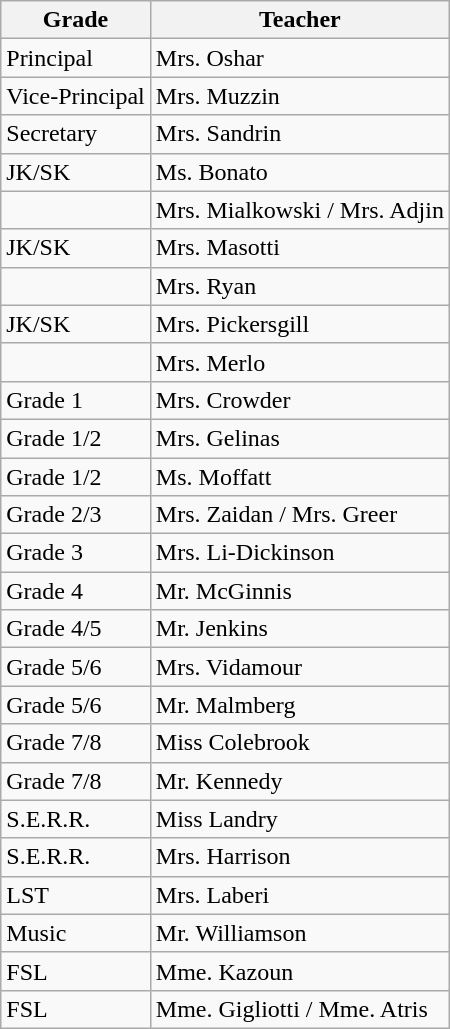<table class="wikitable">
<tr>
<th>Grade</th>
<th>Teacher</th>
</tr>
<tr>
<td>Principal</td>
<td>Mrs. Oshar</td>
</tr>
<tr>
<td>Vice-Principal</td>
<td>Mrs. Muzzin</td>
</tr>
<tr>
<td>Secretary</td>
<td>Mrs. Sandrin</td>
</tr>
<tr>
<td>JK/SK</td>
<td>Ms. Bonato</td>
</tr>
<tr>
<td></td>
<td>Mrs. Mialkowski / Mrs. Adjin</td>
</tr>
<tr>
<td>JK/SK</td>
<td>Mrs. Masotti</td>
</tr>
<tr>
<td></td>
<td>Mrs. Ryan</td>
</tr>
<tr>
<td>JK/SK</td>
<td>Mrs. Pickersgill</td>
</tr>
<tr>
<td></td>
<td>Mrs. Merlo</td>
</tr>
<tr>
<td>Grade 1</td>
<td>Mrs. Crowder</td>
</tr>
<tr>
<td>Grade 1/2</td>
<td>Mrs. Gelinas</td>
</tr>
<tr>
<td>Grade 1/2</td>
<td>Ms. Moffatt</td>
</tr>
<tr>
<td>Grade 2/3</td>
<td>Mrs. Zaidan / Mrs. Greer</td>
</tr>
<tr>
<td>Grade 3</td>
<td>Mrs. Li-Dickinson</td>
</tr>
<tr>
<td>Grade 4</td>
<td>Mr. McGinnis</td>
</tr>
<tr>
<td>Grade 4/5</td>
<td>Mr. Jenkins</td>
</tr>
<tr>
<td>Grade 5/6</td>
<td>Mrs. Vidamour</td>
</tr>
<tr>
<td>Grade 5/6</td>
<td>Mr. Malmberg</td>
</tr>
<tr>
<td>Grade 7/8</td>
<td>Miss Colebrook</td>
</tr>
<tr>
<td>Grade 7/8</td>
<td>Mr. Kennedy</td>
</tr>
<tr>
<td>S.E.R.R.</td>
<td>Miss Landry</td>
</tr>
<tr>
<td>S.E.R.R.</td>
<td>Mrs. Harrison</td>
</tr>
<tr>
<td>LST</td>
<td>Mrs. Laberi</td>
</tr>
<tr>
<td>Music</td>
<td>Mr. Williamson</td>
</tr>
<tr>
<td>FSL</td>
<td>Mme. Kazoun</td>
</tr>
<tr>
<td>FSL</td>
<td>Mme. Gigliotti / Mme. Atris</td>
</tr>
</table>
